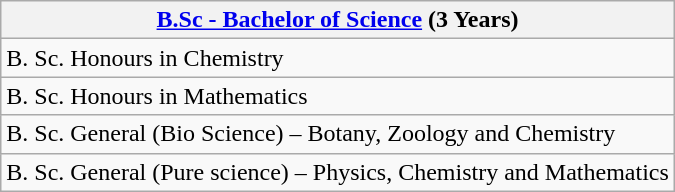<table class="wikitable">
<tr>
<th><a href='#'>B.Sc - Bachelor of Science</a> (3 Years)</th>
</tr>
<tr>
<td>B. Sc. Honours in Chemistry</td>
</tr>
<tr>
<td>B. Sc. Honours in Mathematics</td>
</tr>
<tr>
<td>B. Sc. General (Bio Science) – Botany, Zoology and Chemistry</td>
</tr>
<tr>
<td>B. Sc. General (Pure science) – Physics, Chemistry and Mathematics</td>
</tr>
</table>
